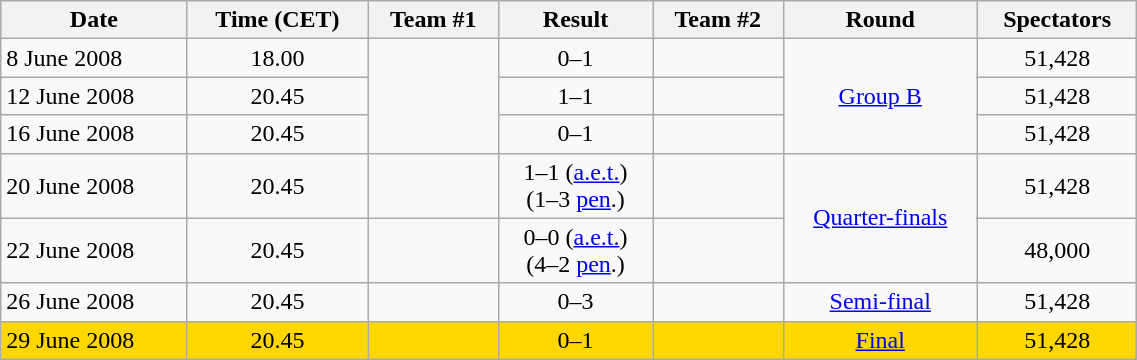<table class="wikitable" style="text-align: left;" width="60%">
<tr>
<th>Date</th>
<th>Time (CET)</th>
<th>Team #1</th>
<th>Result</th>
<th>Team #2</th>
<th>Round</th>
<th>Spectators</th>
</tr>
<tr>
<td>8 June 2008</td>
<td style="text-align:center">18.00</td>
<td rowspan="3"></td>
<td style="text-align:center">0–1</td>
<td></td>
<td rowspan="3" style="text-align:center"><a href='#'>Group B</a></td>
<td style="text-align:center;">51,428</td>
</tr>
<tr>
<td>12 June 2008</td>
<td style="text-align:center">20.45</td>
<td style="text-align:center">1–1</td>
<td></td>
<td style="text-align:center;">51,428</td>
</tr>
<tr>
<td>16 June 2008</td>
<td style="text-align:center">20.45</td>
<td style="text-align:center">0–1</td>
<td></td>
<td style="text-align:center;">51,428</td>
</tr>
<tr>
<td>20 June 2008</td>
<td style="text-align:center">20.45</td>
<td></td>
<td style="text-align:center">1–1 (<a href='#'>a.e.t.</a>)<br>(1–3 <a href='#'>pen</a>.)</td>
<td></td>
<td rowspan="2" style="text-align:center"><a href='#'>Quarter-finals</a></td>
<td style="text-align:center;">51,428</td>
</tr>
<tr>
<td>22 June 2008</td>
<td style="text-align:center">20.45</td>
<td></td>
<td style="text-align:center">0–0 (<a href='#'>a.e.t.</a>)<br>(4–2 <a href='#'>pen</a>.)</td>
<td></td>
<td style="text-align:center;">48,000</td>
</tr>
<tr>
<td>26 June 2008</td>
<td style="text-align:center">20.45</td>
<td></td>
<td style="text-align:center">0–3</td>
<td></td>
<td style="text-align:center"><a href='#'>Semi-final</a></td>
<td style="text-align:center;">51,428</td>
</tr>
<tr bgcolor=gold>
<td>29 June 2008</td>
<td style="text-align:center">20.45</td>
<td></td>
<td style="text-align:center">0–1</td>
<td></td>
<td style="text-align:center"><a href='#'>Final</a></td>
<td style="text-align:center;">51,428</td>
</tr>
</table>
